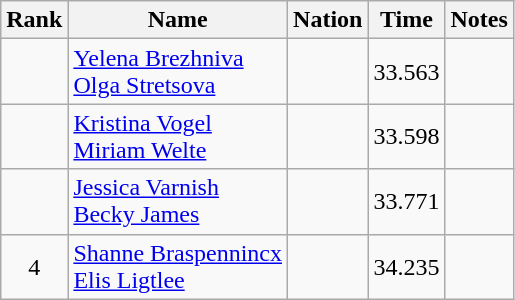<table class="wikitable sortable" style="text-align:center">
<tr>
<th>Rank</th>
<th>Name</th>
<th>Nation</th>
<th>Time</th>
<th>Notes</th>
</tr>
<tr>
<td></td>
<td align=left><a href='#'>Yelena Brezhniva</a><br><a href='#'>Olga Stretsova</a></td>
<td align=left></td>
<td>33.563</td>
<td></td>
</tr>
<tr>
<td></td>
<td align=left><a href='#'>Kristina Vogel</a><br><a href='#'>Miriam Welte</a></td>
<td align=left></td>
<td>33.598</td>
<td></td>
</tr>
<tr>
<td></td>
<td align=left><a href='#'>Jessica Varnish</a><br><a href='#'>Becky James</a></td>
<td align=left></td>
<td>33.771</td>
<td></td>
</tr>
<tr>
<td>4</td>
<td align=left><a href='#'>Shanne Braspennincx</a><br><a href='#'>Elis Ligtlee</a></td>
<td align=left></td>
<td>34.235</td>
<td></td>
</tr>
</table>
